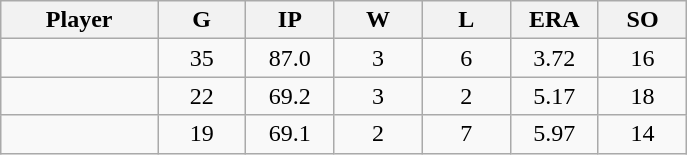<table class="wikitable sortable">
<tr>
<th bgcolor="#DDDDFF" width="16%">Player</th>
<th bgcolor="#DDDDFF" width="9%">G</th>
<th bgcolor="#DDDDFF" width="9%">IP</th>
<th bgcolor="#DDDDFF" width="9%">W</th>
<th bgcolor="#DDDDFF" width="9%">L</th>
<th bgcolor="#DDDDFF" width="9%">ERA</th>
<th bgcolor="#DDDDFF" width="9%">SO</th>
</tr>
<tr align="center">
<td></td>
<td>35</td>
<td>87.0</td>
<td>3</td>
<td>6</td>
<td>3.72</td>
<td>16</td>
</tr>
<tr align="center">
<td></td>
<td>22</td>
<td>69.2</td>
<td>3</td>
<td>2</td>
<td>5.17</td>
<td>18</td>
</tr>
<tr align="center">
<td></td>
<td>19</td>
<td>69.1</td>
<td>2</td>
<td>7</td>
<td>5.97</td>
<td>14</td>
</tr>
</table>
